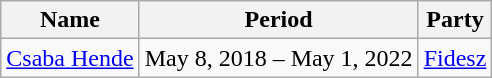<table class="wikitable">
<tr>
<th>Name</th>
<th>Period</th>
<th>Party</th>
</tr>
<tr>
<td><a href='#'>Csaba Hende</a></td>
<td>May 8, 2018 – May 1, 2022</td>
<td><a href='#'>Fidesz</a></td>
</tr>
</table>
